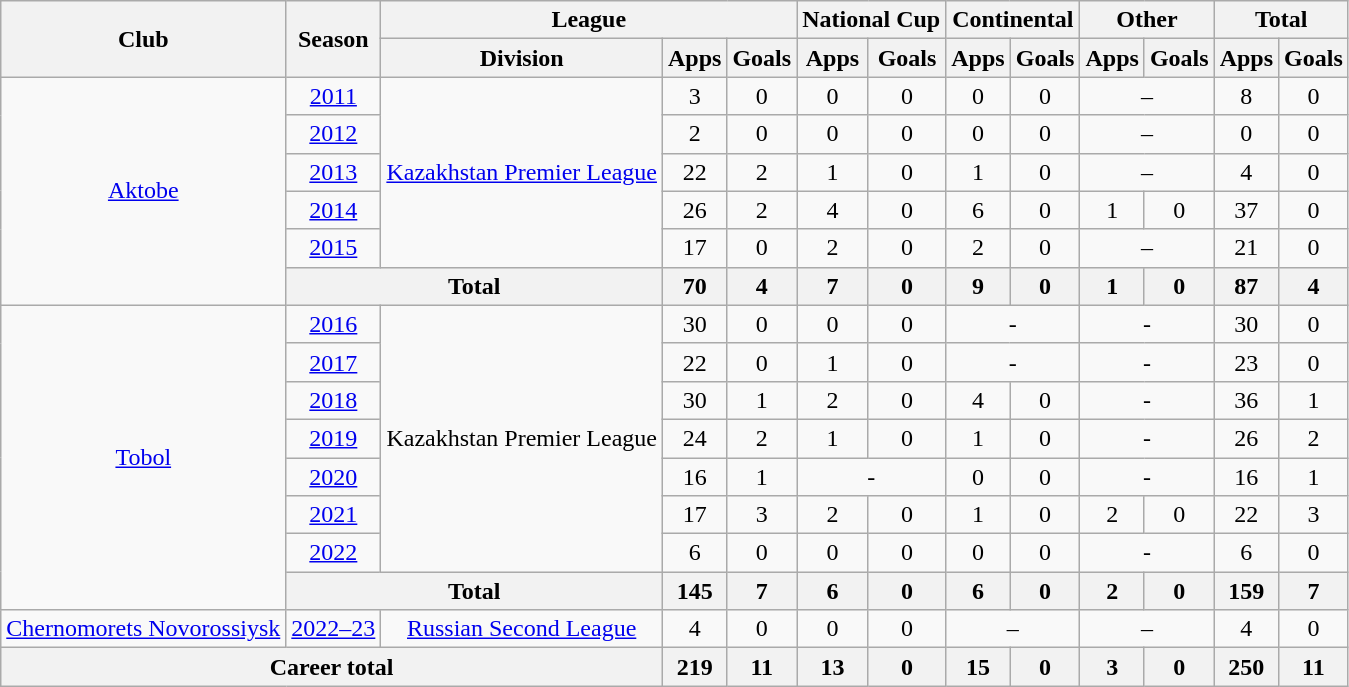<table class="wikitable" style="text-align: center;">
<tr>
<th rowspan="2">Club</th>
<th rowspan="2">Season</th>
<th colspan="3">League</th>
<th colspan="2">National Cup</th>
<th colspan="2">Continental</th>
<th colspan="2">Other</th>
<th colspan="2">Total</th>
</tr>
<tr>
<th>Division</th>
<th>Apps</th>
<th>Goals</th>
<th>Apps</th>
<th>Goals</th>
<th>Apps</th>
<th>Goals</th>
<th>Apps</th>
<th>Goals</th>
<th>Apps</th>
<th>Goals</th>
</tr>
<tr>
<td rowspan="6" valign="center"><a href='#'>Aktobe</a></td>
<td><a href='#'>2011</a></td>
<td rowspan="5" valign="center"><a href='#'>Kazakhstan Premier League</a></td>
<td>3</td>
<td>0</td>
<td>0</td>
<td>0</td>
<td>0</td>
<td>0</td>
<td colspan="2">–</td>
<td>8</td>
<td>0</td>
</tr>
<tr>
<td><a href='#'>2012</a></td>
<td>2</td>
<td>0</td>
<td>0</td>
<td>0</td>
<td>0</td>
<td>0</td>
<td colspan="2">–</td>
<td>0</td>
<td>0</td>
</tr>
<tr>
<td><a href='#'>2013</a></td>
<td>22</td>
<td>2</td>
<td>1</td>
<td>0</td>
<td>1</td>
<td>0</td>
<td colspan="2">–</td>
<td>4</td>
<td>0</td>
</tr>
<tr>
<td><a href='#'>2014</a></td>
<td>26</td>
<td>2</td>
<td>4</td>
<td>0</td>
<td>6</td>
<td>0</td>
<td>1</td>
<td>0</td>
<td>37</td>
<td>0</td>
</tr>
<tr>
<td><a href='#'>2015</a></td>
<td>17</td>
<td>0</td>
<td>2</td>
<td>0</td>
<td>2</td>
<td>0</td>
<td colspan="2">–</td>
<td>21</td>
<td>0</td>
</tr>
<tr>
<th colspan="2">Total</th>
<th>70</th>
<th>4</th>
<th>7</th>
<th>0</th>
<th>9</th>
<th>0</th>
<th>1</th>
<th>0</th>
<th>87</th>
<th>4</th>
</tr>
<tr>
<td rowspan="8" valign="center"><a href='#'>Tobol</a></td>
<td><a href='#'>2016</a></td>
<td rowspan="7" valign="center">Kazakhstan Premier League</td>
<td>30</td>
<td>0</td>
<td>0</td>
<td>0</td>
<td colspan="2">-</td>
<td colspan="2">-</td>
<td>30</td>
<td>0</td>
</tr>
<tr>
<td><a href='#'>2017</a></td>
<td>22</td>
<td>0</td>
<td>1</td>
<td>0</td>
<td colspan="2">-</td>
<td colspan="2">-</td>
<td>23</td>
<td>0</td>
</tr>
<tr>
<td><a href='#'>2018</a></td>
<td>30</td>
<td>1</td>
<td>2</td>
<td>0</td>
<td>4</td>
<td>0</td>
<td colspan="2">-</td>
<td>36</td>
<td>1</td>
</tr>
<tr>
<td><a href='#'>2019</a></td>
<td>24</td>
<td>2</td>
<td>1</td>
<td>0</td>
<td>1</td>
<td>0</td>
<td colspan="2">-</td>
<td>26</td>
<td>2</td>
</tr>
<tr>
<td><a href='#'>2020</a></td>
<td>16</td>
<td>1</td>
<td colspan="2">-</td>
<td>0</td>
<td>0</td>
<td colspan="2">-</td>
<td>16</td>
<td>1</td>
</tr>
<tr>
<td><a href='#'>2021</a></td>
<td>17</td>
<td>3</td>
<td>2</td>
<td>0</td>
<td>1</td>
<td>0</td>
<td>2</td>
<td>0</td>
<td>22</td>
<td>3</td>
</tr>
<tr>
<td><a href='#'>2022</a></td>
<td>6</td>
<td>0</td>
<td>0</td>
<td>0</td>
<td>0</td>
<td>0</td>
<td colspan="2">-</td>
<td>6</td>
<td>0</td>
</tr>
<tr>
<th colspan="2">Total</th>
<th>145</th>
<th>7</th>
<th>6</th>
<th>0</th>
<th>6</th>
<th>0</th>
<th>2</th>
<th>0</th>
<th>159</th>
<th>7</th>
</tr>
<tr>
<td rowspan="1" valign="center"><a href='#'>Chernomorets Novorossiysk</a></td>
<td><a href='#'>2022–23</a></td>
<td rowspan="1" valign="center"><a href='#'>Russian Second League</a></td>
<td>4</td>
<td>0</td>
<td>0</td>
<td>0</td>
<td colspan="2">–</td>
<td colspan="2">–</td>
<td>4</td>
<td>0</td>
</tr>
<tr>
<th colspan="3">Career total</th>
<th>219</th>
<th>11</th>
<th>13</th>
<th>0</th>
<th>15</th>
<th>0</th>
<th>3</th>
<th>0</th>
<th>250</th>
<th>11</th>
</tr>
</table>
